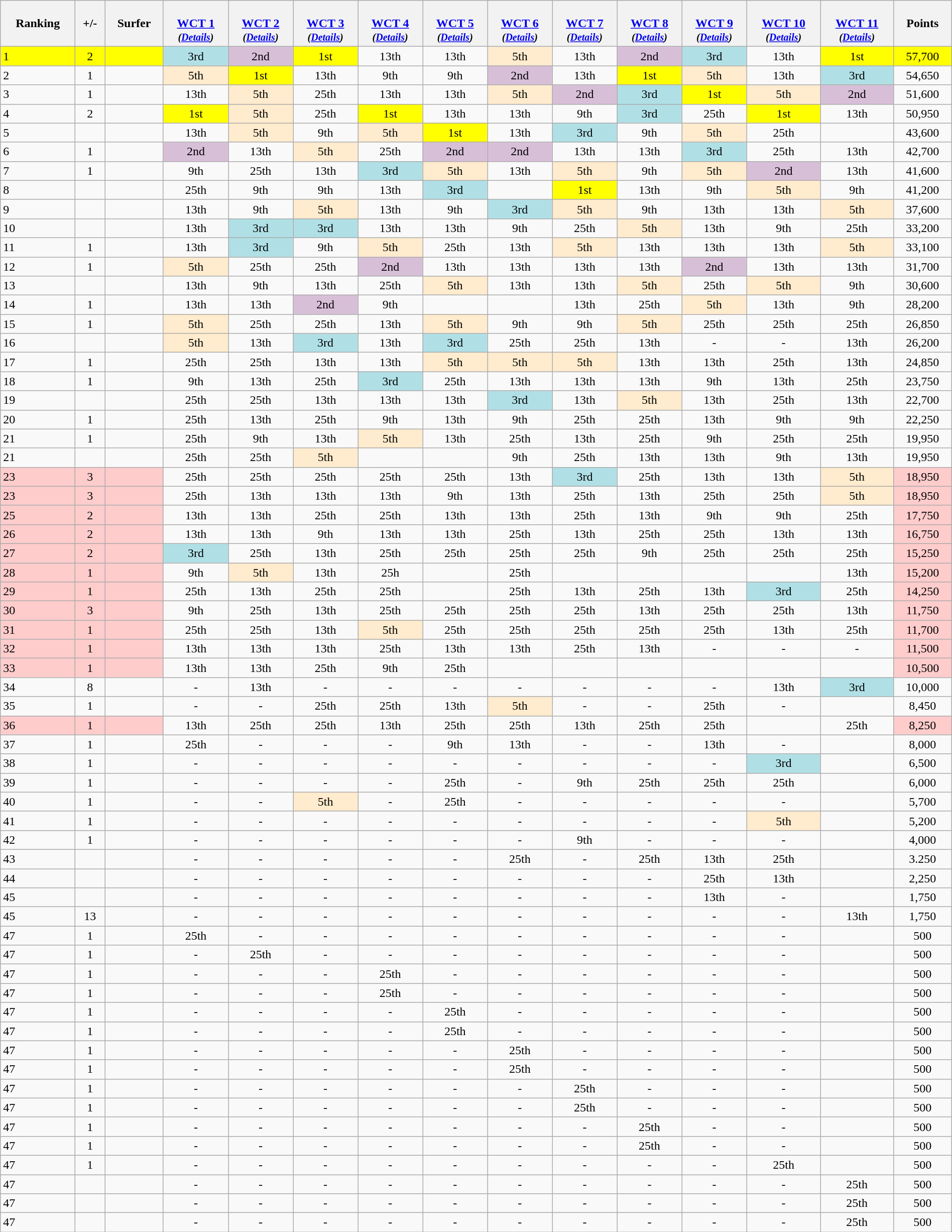<table class="wikitable" style="width:100%; text-align: center">
<tr>
<th>Ranking</th>
<th>+/-</th>
<th>Surfer</th>
<th><br><a href='#'>WCT 1</a> <br> <small><em>(<a href='#'>Details</a>)</em></small></th>
<th><br><a href='#'>WCT 2</a> <br> <small><em>(<a href='#'>Details</a>)</em></small></th>
<th><br><a href='#'>WCT 3</a> <br> <small><em>(<a href='#'>Details</a>)</em></small></th>
<th><br><a href='#'>WCT 4</a> <br> <small><em>(<a href='#'>Details</a>)</em></small></th>
<th><br><a href='#'>WCT 5</a> <br> <small><em>(<a href='#'>Details</a>)</em></small></th>
<th><br><a href='#'>WCT 6</a> <br> <small><em>(<a href='#'>Details</a>)</em></small></th>
<th><br><a href='#'>WCT 7</a> <br> <small><em>(<a href='#'>Details</a>)</em></small></th>
<th><br><a href='#'>WCT 8</a> <br> <small><em>(<a href='#'>Details</a>)</em></small></th>
<th><br><a href='#'>WCT 9</a> <br> <small><em>(<a href='#'>Details</a>)</em></small></th>
<th><br><a href='#'>WCT 10</a> <br> <small><em>(<a href='#'>Details</a>)</em></small></th>
<th><br><a href='#'>WCT 11</a> <br> <small><em>(<a href='#'>Details</a>)</em></small></th>
<th>Points</th>
</tr>
<tr>
<td style="text-align:left" bgcolor=yellow>1</td>
<td bgcolor=yellow> 2</td>
<td style="text-align:left" bgcolor=yellow></td>
<td bgcolor=#B0E0E6>3rd</td>
<td bgcolor=thistle>2nd</td>
<td bgcolor=yellow>1st</td>
<td>13th</td>
<td>13th</td>
<td bgcolor=ffebcd>5th</td>
<td>13th</td>
<td bgcolor=thistle>2nd</td>
<td bgcolor=#B0E0E6>3rd</td>
<td>13th</td>
<td bgcolor=yellow>1st</td>
<td bgcolor=yellow>57,700</td>
</tr>
<tr>
<td align=left>2</td>
<td> 1</td>
<td align=left></td>
<td bgcolor=ffebcd>5th</td>
<td bgcolor=yellow>1st</td>
<td>13th</td>
<td>9th</td>
<td>9th</td>
<td bgcolor=thistle>2nd</td>
<td>13th</td>
<td bgcolor=yellow>1st</td>
<td bgcolor=ffebcd>5th</td>
<td>13th</td>
<td bgcolor=#B0E0E6>3rd</td>
<td>54,650</td>
</tr>
<tr>
<td align=left>3</td>
<td> 1</td>
<td align=left></td>
<td>13th</td>
<td bgcolor=ffebcd>5th</td>
<td>25th</td>
<td>13th</td>
<td>13th</td>
<td bgcolor=ffebcd>5th</td>
<td bgcolor=thistle>2nd</td>
<td bgcolor=#B0E0E6>3rd</td>
<td bgcolor=yellow>1st</td>
<td bgcolor=ffebcd>5th</td>
<td bgcolor=thistle>2nd</td>
<td>51,600</td>
</tr>
<tr>
<td align=left>4</td>
<td> 2</td>
<td align=left></td>
<td bgcolor=yellow>1st</td>
<td bgcolor=ffebcd>5th</td>
<td>25th</td>
<td bgcolor=yellow>1st</td>
<td>13th</td>
<td>13th</td>
<td>9th</td>
<td bgcolor=#B0E0E6>3rd</td>
<td>25th</td>
<td bgcolor=yellow>1st</td>
<td>13th</td>
<td>50,950</td>
</tr>
<tr>
<td align=left>5</td>
<td></td>
<td align=left></td>
<td>13th</td>
<td bgcolor=ffebcd>5th</td>
<td>9th</td>
<td bgcolor=ffebcd>5th</td>
<td bgcolor=yellow>1st</td>
<td>13th</td>
<td bgcolor=#B0E0E6>3rd</td>
<td>9th</td>
<td bgcolor=ffebcd>5th</td>
<td>25th</td>
<td><strong></strong></td>
<td>43,600</td>
</tr>
<tr>
<td align=left>6</td>
<td> 1</td>
<td align=left></td>
<td bgcolor=thistle>2nd</td>
<td>13th</td>
<td bgcolor=ffebcd>5th</td>
<td>25th</td>
<td bgcolor=thistle>2nd</td>
<td bgcolor=thistle>2nd</td>
<td>13th</td>
<td>13th</td>
<td bgcolor=#B0E0E6>3rd</td>
<td>25th</td>
<td>13th</td>
<td>42,700</td>
</tr>
<tr>
<td align=left>7</td>
<td> 1</td>
<td align=left></td>
<td>9th</td>
<td>25th</td>
<td>13th</td>
<td bgcolor=#B0E0E6>3rd</td>
<td bgcolor=ffebcd>5th</td>
<td>13th</td>
<td bgcolor=ffebcd>5th</td>
<td>9th</td>
<td bgcolor=ffebcd>5th</td>
<td bgcolor=thistle>2nd</td>
<td>13th</td>
<td>41,600</td>
</tr>
<tr>
<td align=left>8</td>
<td></td>
<td align=left></td>
<td>25th</td>
<td>9th</td>
<td>9th</td>
<td>13th</td>
<td bgcolor=#B0E0E6>3rd</td>
<td><strong></strong></td>
<td bgcolor=yellow>1st</td>
<td>13th</td>
<td>9th</td>
<td bgcolor=ffebcd>5th</td>
<td>9th</td>
<td>41,200</td>
</tr>
<tr>
<td align=left>9</td>
<td></td>
<td align=left></td>
<td>13th</td>
<td>9th</td>
<td bgcolor=ffebcd>5th</td>
<td>13th</td>
<td>9th</td>
<td bgcolor=#B0E0E6>3rd</td>
<td bgcolor=ffebcd>5th</td>
<td>9th</td>
<td>13th</td>
<td>13th</td>
<td bgcolor=ffebcd>5th</td>
<td>37,600</td>
</tr>
<tr>
<td align=left>10</td>
<td></td>
<td align=left></td>
<td>13th</td>
<td bgcolor=#B0E0E6>3rd</td>
<td bgcolor=#B0E0E6>3rd</td>
<td>13th</td>
<td>13th</td>
<td>9th</td>
<td>25th</td>
<td bgcolor=ffebcd>5th</td>
<td>13th</td>
<td>9th</td>
<td>25th</td>
<td>33,200</td>
</tr>
<tr>
<td align=left>11</td>
<td> 1</td>
<td align=left></td>
<td>13th</td>
<td bgcolor=#B0E0E6>3rd</td>
<td>9th</td>
<td bgcolor=ffebcd>5th</td>
<td>25th</td>
<td>13th</td>
<td bgcolor=ffebcd>5th</td>
<td>13th</td>
<td>13th</td>
<td>13th</td>
<td bgcolor=ffebcd>5th</td>
<td>33,100</td>
</tr>
<tr>
<td align=left>12</td>
<td> 1</td>
<td align=left></td>
<td bgcolor=ffebcd>5th</td>
<td>25th</td>
<td>25th</td>
<td bgcolor=thistle>2nd</td>
<td>13th</td>
<td>13th</td>
<td>13th</td>
<td>13th</td>
<td bgcolor=thistle>2nd</td>
<td>13th</td>
<td>13th</td>
<td>31,700</td>
</tr>
<tr>
<td align=left>13</td>
<td></td>
<td align=left></td>
<td>13th</td>
<td>9th</td>
<td>13th</td>
<td>25th</td>
<td bgcolor=ffebcd>5th</td>
<td>13th</td>
<td>13th</td>
<td bgcolor=ffebcd>5th</td>
<td>25th</td>
<td bgcolor=ffebcd>5th</td>
<td>9th</td>
<td>30,600</td>
</tr>
<tr>
<td align=left>14</td>
<td> 1</td>
<td align=left></td>
<td>13th</td>
<td>13th</td>
<td bgcolor=thistle>2nd</td>
<td>9th</td>
<td><strong></strong></td>
<td><strong></strong></td>
<td>13th</td>
<td>25th</td>
<td bgcolor=ffebcd>5th</td>
<td>13th</td>
<td>9th</td>
<td>28,200</td>
</tr>
<tr>
<td align=left>15</td>
<td> 1</td>
<td align=left></td>
<td bgcolor=ffebcd>5th</td>
<td>25th</td>
<td>25th</td>
<td>13th</td>
<td bgcolor=ffebcd>5th</td>
<td>9th</td>
<td>9th</td>
<td bgcolor=ffebcd>5th</td>
<td>25th</td>
<td>25th</td>
<td>25th</td>
<td>26,850</td>
</tr>
<tr>
<td align=left>16</td>
<td></td>
<td align=left></td>
<td bgcolor=ffebcd>5th</td>
<td>13th</td>
<td bgcolor=#B0E0E6>3rd</td>
<td>13th</td>
<td bgcolor=#B0E0E6>3rd</td>
<td>25th</td>
<td>25th</td>
<td>13th</td>
<td>-</td>
<td>-</td>
<td>13th</td>
<td>26,200</td>
</tr>
<tr>
<td align=left>17</td>
<td> 1</td>
<td align=left></td>
<td>25th</td>
<td>25th</td>
<td>13th</td>
<td>13th</td>
<td bgcolor=ffebcd>5th</td>
<td bgcolor=ffebcd>5th</td>
<td bgcolor=ffebcd>5th</td>
<td>13th</td>
<td>13th</td>
<td>25th</td>
<td>13th</td>
<td>24,850</td>
</tr>
<tr>
<td align=left>18</td>
<td> 1</td>
<td align=left></td>
<td>9th</td>
<td>13th</td>
<td>25th</td>
<td bgcolor=#B0E0E6>3rd</td>
<td>25th</td>
<td>13th</td>
<td>13th</td>
<td>13th</td>
<td>9th</td>
<td>13th</td>
<td>25th</td>
<td>23,750</td>
</tr>
<tr>
<td align=left>19</td>
<td></td>
<td align=left></td>
<td>25th</td>
<td>25th</td>
<td>13th</td>
<td>13th</td>
<td>13th</td>
<td bgcolor=#B0E0E6>3rd</td>
<td>13th</td>
<td bgcolor=ffebcd>5th</td>
<td>13th</td>
<td>25th</td>
<td>13th</td>
<td>22,700</td>
</tr>
<tr>
<td align=left>20</td>
<td> 1</td>
<td align=left></td>
<td>25th</td>
<td>13th</td>
<td>25th</td>
<td>9th</td>
<td>13th</td>
<td>9th</td>
<td>25th</td>
<td>25th</td>
<td>13th</td>
<td>9th</td>
<td>9th</td>
<td>22,250</td>
</tr>
<tr>
<td align=left>21</td>
<td> 1</td>
<td align=left></td>
<td>25th</td>
<td>9th</td>
<td>13th</td>
<td bgcolor=ffebcd>5th</td>
<td>13th</td>
<td>25th</td>
<td>13th</td>
<td>25th</td>
<td>9th</td>
<td>25th</td>
<td>25th</td>
<td>19,950</td>
</tr>
<tr>
<td align=left>21</td>
<td></td>
<td align=left></td>
<td>25th</td>
<td>25th</td>
<td bgcolor=ffebcd>5th</td>
<td><strong></strong></td>
<td><strong></strong></td>
<td>9th</td>
<td>25th</td>
<td>13th</td>
<td>13th</td>
<td>9th</td>
<td>13th</td>
<td>19,950</td>
</tr>
<tr>
<td style="text-align:left" bgcolor=FFCCCC>23</td>
<td bgcolor=FFCCCC> 3</td>
<td style="text-align:left" bgcolor=FFCCCC></td>
<td>25th</td>
<td>25th</td>
<td>25th</td>
<td>25th</td>
<td>25th</td>
<td>13th</td>
<td bgcolor=#B0E0E6>3rd</td>
<td>25th</td>
<td>13th</td>
<td>13th</td>
<td bgcolor=ffebcd>5th</td>
<td bgcolor=FFCCCC>18,950</td>
</tr>
<tr>
<td style="text-align:left" bgcolor=FFCCCC>23</td>
<td bgcolor=FFCCCC> 3</td>
<td style="text-align:left" bgcolor=FFCCCC></td>
<td>25th</td>
<td>13th</td>
<td>13th</td>
<td>13th</td>
<td>9th</td>
<td>13th</td>
<td>25th</td>
<td>13th</td>
<td>25th</td>
<td>25th</td>
<td bgcolor=ffebcd>5th</td>
<td bgcolor=FFCCCC>18,950</td>
</tr>
<tr>
<td style="text-align:left" bgcolor=FFCCCC>25</td>
<td bgcolor=FFCCCC> 2</td>
<td style="text-align:left" bgcolor=FFCCCC></td>
<td>13th</td>
<td>13th</td>
<td>25th</td>
<td>25th</td>
<td>13th</td>
<td>13th</td>
<td>25th</td>
<td>13th</td>
<td>9th</td>
<td>9th</td>
<td>25th</td>
<td bgcolor=FFCCCC>17,750</td>
</tr>
<tr>
<td style="text-align:left" bgcolor=FFCCCC>26</td>
<td bgcolor=FFCCCC> 2</td>
<td style="text-align:left" bgcolor=FFCCCC></td>
<td>13th</td>
<td>13th</td>
<td>9th</td>
<td>13th</td>
<td>13th</td>
<td>25th</td>
<td>13th</td>
<td>25th</td>
<td>25th</td>
<td>13th</td>
<td>13th</td>
<td bgcolor=FFCCCC>16,750</td>
</tr>
<tr>
<td style="text-align:left" bgcolor=FFCCCC>27</td>
<td bgcolor=FFCCCC> 2</td>
<td style="text-align:left" bgcolor=FFCCCC></td>
<td bgcolor=#B0E0E6>3rd</td>
<td>25th</td>
<td>13th</td>
<td>25th</td>
<td>25th</td>
<td>25th</td>
<td>25th</td>
<td>9th</td>
<td>25th</td>
<td>25th</td>
<td>25th</td>
<td bgcolor=FFCCCC>15,250</td>
</tr>
<tr>
<td style="text-align:left" bgcolor=FFCCCC>28</td>
<td bgcolor=FFCCCC> 1</td>
<td style="text-align:left" bgcolor=FFCCCC></td>
<td>9th</td>
<td bgcolor=ffebcd>5th</td>
<td>13th</td>
<td>25h</td>
<td><strong></strong></td>
<td>25th</td>
<td><strong></strong></td>
<td><strong></strong></td>
<td><strong></strong></td>
<td><strong></strong></td>
<td>13th</td>
<td bgcolor=FFCCCC>15,200</td>
</tr>
<tr>
<td style="text-align:left" bgcolor=FFCCCC>29</td>
<td bgcolor=FFCCCC> 1</td>
<td style="text-align:left" bgcolor=FFCCCC></td>
<td>25th</td>
<td>13th</td>
<td>25th</td>
<td>25th</td>
<td><strong></strong></td>
<td>25th</td>
<td>13th</td>
<td>25th</td>
<td>13th</td>
<td bgcolor=#B0E0E6>3rd</td>
<td>25th</td>
<td bgcolor=FFCCCC>14,250</td>
</tr>
<tr>
<td style="text-align:left" bgcolor=FFCCCC>30</td>
<td bgcolor=FFCCCC> 3</td>
<td style="text-align:left" bgcolor=FFCCCC></td>
<td>9th</td>
<td>25th</td>
<td>13th</td>
<td>25th</td>
<td>25th</td>
<td>25th</td>
<td>25th</td>
<td>13th</td>
<td>25th</td>
<td>25th</td>
<td>13th</td>
<td bgcolor=FFCCCC>11,750</td>
</tr>
<tr>
<td style="text-align:left" bgcolor=FFCCCC>31</td>
<td bgcolor=FFCCCC> 1</td>
<td style="text-align:left" bgcolor=FFCCCC></td>
<td>25th</td>
<td>25th</td>
<td>13th</td>
<td bgcolor=ffebcd>5th</td>
<td>25th</td>
<td>25th</td>
<td>25th</td>
<td>25th</td>
<td>25th</td>
<td>13th</td>
<td>25th</td>
<td bgcolor=FFCCCC>11,700</td>
</tr>
<tr>
<td style="text-align:left" bgcolor=FFCCCC>32</td>
<td bgcolor=FFCCCC> 1</td>
<td style="text-align:left" bgcolor=FFCCCC></td>
<td>13th</td>
<td>13th</td>
<td>13th</td>
<td>25th</td>
<td>13th</td>
<td>13th</td>
<td>25th</td>
<td>13th</td>
<td>-</td>
<td>-</td>
<td>-</td>
<td bgcolor=FFCCCC>11,500</td>
</tr>
<tr>
<td style="text-align:left" bgcolor=FFCCCC>33</td>
<td bgcolor=FFCCCC> 1</td>
<td style="text-align:left" bgcolor=FFCCCC></td>
<td>13th</td>
<td>13th</td>
<td>25th</td>
<td>9th</td>
<td>25th</td>
<td><strong></strong></td>
<td><strong></strong></td>
<td><strong></strong></td>
<td><strong></strong></td>
<td><strong></strong></td>
<td><strong></strong></td>
<td bgcolor=FFCCCC>10,500</td>
</tr>
<tr>
<td align=left>34</td>
<td> 8</td>
<td align=left></td>
<td>-</td>
<td>13th</td>
<td>-</td>
<td>-</td>
<td>-</td>
<td>-</td>
<td>-</td>
<td>-</td>
<td>-</td>
<td>13th</td>
<td bgcolor=#B0E0E6>3rd</td>
<td>10,000</td>
</tr>
<tr>
<td align=left>35</td>
<td> 1</td>
<td align=left></td>
<td>-</td>
<td>-</td>
<td>25th</td>
<td>25th</td>
<td>13th</td>
<td bgcolor=ffebcd>5th</td>
<td>-</td>
<td>-</td>
<td>25th</td>
<td>-</td>
<td></td>
<td>8,450</td>
</tr>
<tr>
<td style="text-align:left" bgcolor=FFCCCC>36</td>
<td bgcolor=FFCCCC> 1</td>
<td style="text-align:left" bgcolor=FFCCCC></td>
<td>13th</td>
<td>25th</td>
<td>25th</td>
<td>13th</td>
<td>25th</td>
<td>25th</td>
<td>13th</td>
<td>25th</td>
<td>25th</td>
<td><strong></strong></td>
<td>25th</td>
<td bgcolor=FFCCCC>8,250</td>
</tr>
<tr>
<td align=left>37</td>
<td> 1</td>
<td align=left></td>
<td>25th</td>
<td>-</td>
<td>-</td>
<td>-</td>
<td>9th</td>
<td>13th</td>
<td>-</td>
<td>-</td>
<td>13th</td>
<td>-</td>
<td></td>
<td>8,000</td>
</tr>
<tr>
<td align=left>38</td>
<td> 1</td>
<td align=left></td>
<td>-</td>
<td>-</td>
<td>-</td>
<td>-</td>
<td>-</td>
<td>-</td>
<td>-</td>
<td>-</td>
<td>-</td>
<td bgcolor=#B0E0E6>3rd</td>
<td></td>
<td>6,500</td>
</tr>
<tr>
<td align=left>39</td>
<td> 1</td>
<td align=left></td>
<td>-</td>
<td>-</td>
<td>-</td>
<td>-</td>
<td>25th</td>
<td>-</td>
<td>9th</td>
<td>25th</td>
<td>25th</td>
<td>25th</td>
<td></td>
<td>6,000</td>
</tr>
<tr>
<td align=left>40</td>
<td> 1</td>
<td align=left></td>
<td>-</td>
<td>-</td>
<td bgcolor=ffebcd>5th</td>
<td>-</td>
<td>25th</td>
<td>-</td>
<td>-</td>
<td>-</td>
<td>-</td>
<td>-</td>
<td></td>
<td>5,700</td>
</tr>
<tr>
<td align=left>41</td>
<td> 1</td>
<td align=left></td>
<td>-</td>
<td>-</td>
<td>-</td>
<td>-</td>
<td>-</td>
<td>-</td>
<td>-</td>
<td>-</td>
<td>-</td>
<td bgcolor=ffebcd>5th</td>
<td></td>
<td>5,200</td>
</tr>
<tr>
<td align=left>42</td>
<td> 1</td>
<td align=left></td>
<td>-</td>
<td>-</td>
<td>-</td>
<td>-</td>
<td>-</td>
<td>-</td>
<td>9th</td>
<td>-</td>
<td>-</td>
<td>-</td>
<td></td>
<td>4,000</td>
</tr>
<tr>
<td align=left>43</td>
<td></td>
<td align=left></td>
<td>-</td>
<td>-</td>
<td>-</td>
<td>-</td>
<td>-</td>
<td>25th</td>
<td>-</td>
<td>25th</td>
<td>13th</td>
<td>25th</td>
<td></td>
<td>3.250</td>
</tr>
<tr>
<td align=left>44</td>
<td></td>
<td align=left></td>
<td>-</td>
<td>-</td>
<td>-</td>
<td>-</td>
<td>-</td>
<td>-</td>
<td>-</td>
<td>-</td>
<td>25th</td>
<td>13th</td>
<td></td>
<td>2,250</td>
</tr>
<tr>
<td align=left>45</td>
<td></td>
<td align=left></td>
<td>-</td>
<td>-</td>
<td>-</td>
<td>-</td>
<td>-</td>
<td>-</td>
<td>-</td>
<td>-</td>
<td>13th</td>
<td>-</td>
<td></td>
<td>1,750</td>
</tr>
<tr>
<td align=left>45</td>
<td> 13</td>
<td align=left></td>
<td>-</td>
<td>-</td>
<td>-</td>
<td>-</td>
<td>-</td>
<td>-</td>
<td>-</td>
<td>-</td>
<td>-</td>
<td>-</td>
<td>13th</td>
<td>1,750</td>
</tr>
<tr>
<td align=left>47</td>
<td> 1</td>
<td align=left></td>
<td>25th</td>
<td>-</td>
<td>-</td>
<td>-</td>
<td>-</td>
<td>-</td>
<td>-</td>
<td>-</td>
<td>-</td>
<td>-</td>
<td></td>
<td>500</td>
</tr>
<tr>
<td align=left>47</td>
<td> 1</td>
<td align=left></td>
<td>-</td>
<td>25th</td>
<td>-</td>
<td>-</td>
<td>-</td>
<td>-</td>
<td>-</td>
<td>-</td>
<td>-</td>
<td>-</td>
<td></td>
<td>500</td>
</tr>
<tr>
<td align=left>47</td>
<td> 1</td>
<td align=left></td>
<td>-</td>
<td>-</td>
<td>-</td>
<td>25th</td>
<td>-</td>
<td>-</td>
<td>-</td>
<td>-</td>
<td>-</td>
<td>-</td>
<td></td>
<td>500</td>
</tr>
<tr>
<td align=left>47</td>
<td> 1</td>
<td align=left></td>
<td>-</td>
<td>-</td>
<td>-</td>
<td>25th</td>
<td>-</td>
<td>-</td>
<td>-</td>
<td>-</td>
<td>-</td>
<td>-</td>
<td></td>
<td>500</td>
</tr>
<tr>
<td align=left>47</td>
<td> 1</td>
<td align=left></td>
<td>-</td>
<td>-</td>
<td>-</td>
<td>-</td>
<td>25th</td>
<td>-</td>
<td>-</td>
<td>-</td>
<td>-</td>
<td>-</td>
<td></td>
<td>500</td>
</tr>
<tr>
<td align=left>47</td>
<td> 1</td>
<td align=left></td>
<td>-</td>
<td>-</td>
<td>-</td>
<td>-</td>
<td>25th</td>
<td>-</td>
<td>-</td>
<td>-</td>
<td>-</td>
<td>-</td>
<td></td>
<td>500</td>
</tr>
<tr>
<td align=left>47</td>
<td> 1</td>
<td align=left></td>
<td>-</td>
<td>-</td>
<td>-</td>
<td>-</td>
<td>-</td>
<td>25th</td>
<td>-</td>
<td>-</td>
<td>-</td>
<td>-</td>
<td></td>
<td>500</td>
</tr>
<tr>
<td align=left>47</td>
<td> 1</td>
<td align=left></td>
<td>-</td>
<td>-</td>
<td>-</td>
<td>-</td>
<td>-</td>
<td>25th</td>
<td>-</td>
<td>-</td>
<td>-</td>
<td>-</td>
<td></td>
<td>500</td>
</tr>
<tr>
<td align=left>47</td>
<td> 1</td>
<td align=left></td>
<td>-</td>
<td>-</td>
<td>-</td>
<td>-</td>
<td>-</td>
<td>-</td>
<td>25th</td>
<td>-</td>
<td>-</td>
<td>-</td>
<td></td>
<td>500</td>
</tr>
<tr>
<td align=left>47</td>
<td> 1</td>
<td align=left></td>
<td>-</td>
<td>-</td>
<td>-</td>
<td>-</td>
<td>-</td>
<td>-</td>
<td>25th</td>
<td>-</td>
<td>-</td>
<td>-</td>
<td></td>
<td>500</td>
</tr>
<tr>
<td align=left>47</td>
<td> 1</td>
<td align=left></td>
<td>-</td>
<td>-</td>
<td>-</td>
<td>-</td>
<td>-</td>
<td>-</td>
<td>-</td>
<td>25th</td>
<td>-</td>
<td>-</td>
<td></td>
<td>500</td>
</tr>
<tr>
<td align=left>47</td>
<td> 1</td>
<td align=left></td>
<td>-</td>
<td>-</td>
<td>-</td>
<td>-</td>
<td>-</td>
<td>-</td>
<td>-</td>
<td>25th</td>
<td>-</td>
<td>-</td>
<td></td>
<td>500</td>
</tr>
<tr>
<td align=left>47</td>
<td> 1</td>
<td align=left></td>
<td>-</td>
<td>-</td>
<td>-</td>
<td>-</td>
<td>-</td>
<td>-</td>
<td>-</td>
<td>-</td>
<td>-</td>
<td>25th</td>
<td></td>
<td>500</td>
</tr>
<tr>
<td align=left>47</td>
<td></td>
<td align=left></td>
<td>-</td>
<td>-</td>
<td>-</td>
<td>-</td>
<td>-</td>
<td>-</td>
<td>-</td>
<td>-</td>
<td>-</td>
<td>-</td>
<td>25th</td>
<td>500</td>
</tr>
<tr>
<td align=left>47</td>
<td></td>
<td align=left></td>
<td>-</td>
<td>-</td>
<td>-</td>
<td>-</td>
<td>-</td>
<td>-</td>
<td>-</td>
<td>-</td>
<td>-</td>
<td>-</td>
<td>25th</td>
<td>500</td>
</tr>
<tr>
<td align=left>47</td>
<td></td>
<td align=left></td>
<td>-</td>
<td>-</td>
<td>-</td>
<td>-</td>
<td>-</td>
<td>-</td>
<td>-</td>
<td>-</td>
<td>-</td>
<td>-</td>
<td>25th</td>
<td>500</td>
</tr>
</table>
